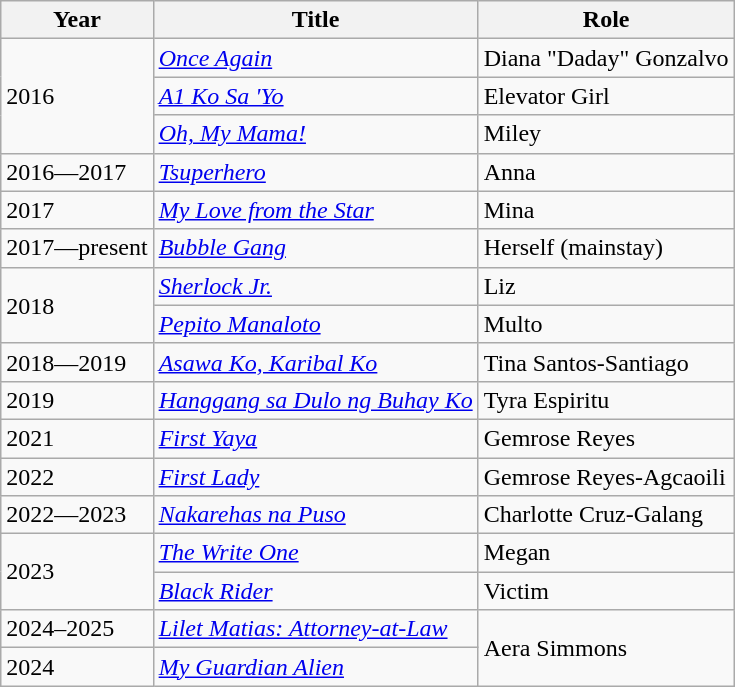<table class="wikitable sortable">
<tr>
<th>Year</th>
<th>Title</th>
<th>Role</th>
</tr>
<tr>
<td rowspan="3">2016</td>
<td><em><a href='#'>Once Again</a></em></td>
<td>Diana "Daday" Gonzalvo</td>
</tr>
<tr>
<td><em><a href='#'>A1 Ko Sa 'Yo</a></em></td>
<td>Elevator Girl</td>
</tr>
<tr>
<td><em><a href='#'>Oh, My Mama!</a></em></td>
<td>Miley</td>
</tr>
<tr>
<td>2016—2017</td>
<td><em><a href='#'>Tsuperhero</a></em></td>
<td>Anna</td>
</tr>
<tr>
<td>2017</td>
<td><em><a href='#'>My Love from the Star</a></em></td>
<td>Mina</td>
</tr>
<tr>
<td>2017—present</td>
<td><em><a href='#'>Bubble Gang</a></em></td>
<td>Herself (mainstay)</td>
</tr>
<tr>
<td rowspan="2">2018</td>
<td><em><a href='#'>Sherlock Jr.</a></em></td>
<td>Liz</td>
</tr>
<tr>
<td><em><a href='#'>Pepito Manaloto</a></em></td>
<td>Multo</td>
</tr>
<tr>
<td>2018—2019</td>
<td><em><a href='#'>Asawa Ko, Karibal Ko</a></em></td>
<td>Tina Santos-Santiago</td>
</tr>
<tr>
<td>2019</td>
<td><em><a href='#'>Hanggang sa Dulo ng Buhay Ko</a></em></td>
<td>Tyra Espiritu</td>
</tr>
<tr>
<td>2021</td>
<td><em><a href='#'>First Yaya</a></em></td>
<td>Gemrose Reyes</td>
</tr>
<tr>
<td>2022</td>
<td><em><a href='#'>First Lady</a></em></td>
<td>Gemrose Reyes-Agcaoili</td>
</tr>
<tr>
<td>2022—2023</td>
<td><em><a href='#'>Nakarehas na Puso</a></em></td>
<td>Charlotte Cruz-Galang</td>
</tr>
<tr>
<td rowspan="2">2023</td>
<td><em><a href='#'>The Write One</a></em></td>
<td>Megan</td>
</tr>
<tr>
<td><a href='#'><em>Black Rider</em></a></td>
<td>Victim</td>
</tr>
<tr>
<td>2024–2025</td>
<td><em><a href='#'>Lilet Matias: Attorney-at-Law</a></em></td>
<td rowspan="2">Aera Simmons</td>
</tr>
<tr>
<td>2024</td>
<td><em><a href='#'>My Guardian Alien</a></em></td>
</tr>
</table>
